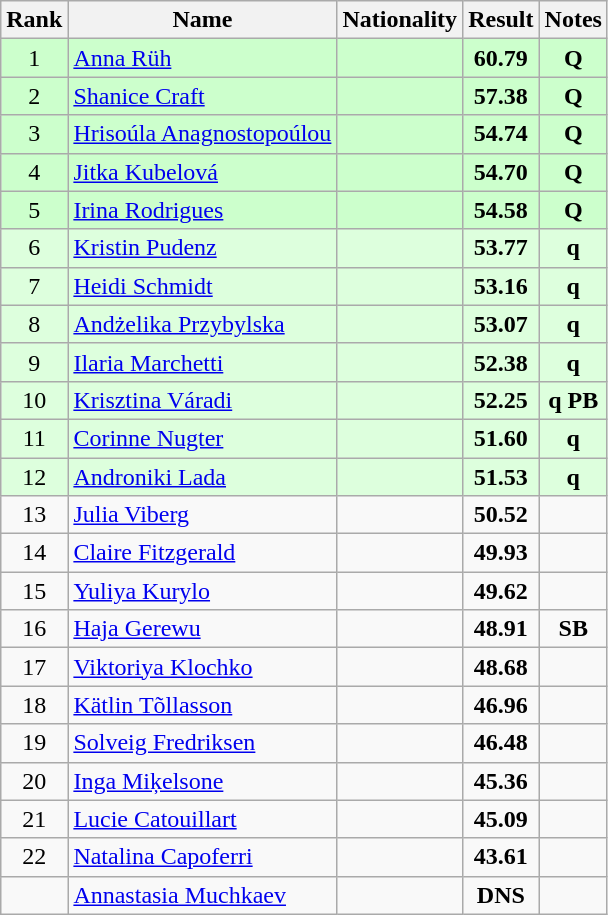<table class="wikitable sortable" style="text-align:center">
<tr>
<th>Rank</th>
<th>Name</th>
<th>Nationality</th>
<th>Result</th>
<th>Notes</th>
</tr>
<tr bgcolor=ccffcc>
<td>1</td>
<td align=left><a href='#'>Anna Rüh</a></td>
<td align=left></td>
<td><strong>60.79</strong></td>
<td><strong>Q</strong></td>
</tr>
<tr bgcolor=ccffcc>
<td>2</td>
<td align=left><a href='#'>Shanice Craft</a></td>
<td align=left></td>
<td><strong>57.38</strong></td>
<td><strong>Q</strong></td>
</tr>
<tr bgcolor=ccffcc>
<td>3</td>
<td align=left><a href='#'>Hrisoúla Anagnostopoúlou</a></td>
<td align=left></td>
<td><strong>54.74</strong></td>
<td><strong>Q</strong></td>
</tr>
<tr bgcolor=ccffcc>
<td>4</td>
<td align=left><a href='#'>Jitka Kubelová</a></td>
<td align=left></td>
<td><strong>54.70</strong></td>
<td><strong>Q</strong></td>
</tr>
<tr bgcolor=ccffcc>
<td>5</td>
<td align=left><a href='#'>Irina Rodrigues</a></td>
<td align=left></td>
<td><strong>54.58</strong></td>
<td><strong>Q</strong></td>
</tr>
<tr bgcolor=ddffdd>
<td>6</td>
<td align=left><a href='#'>Kristin Pudenz</a></td>
<td align=left></td>
<td><strong>53.77</strong></td>
<td><strong>q</strong></td>
</tr>
<tr bgcolor=ddffdd>
<td>7</td>
<td align=left><a href='#'>Heidi Schmidt</a></td>
<td align=left></td>
<td><strong>53.16</strong></td>
<td><strong>q</strong></td>
</tr>
<tr bgcolor=ddffdd>
<td>8</td>
<td align=left><a href='#'>Andżelika Przybylska</a></td>
<td align=left></td>
<td><strong>53.07</strong></td>
<td><strong>q</strong></td>
</tr>
<tr bgcolor=ddffdd>
<td>9</td>
<td align=left><a href='#'>Ilaria Marchetti</a></td>
<td align=left></td>
<td><strong>52.38</strong></td>
<td><strong>q</strong></td>
</tr>
<tr bgcolor=ddffdd>
<td>10</td>
<td align=left><a href='#'>Krisztina Váradi</a></td>
<td align=left></td>
<td><strong>52.25</strong></td>
<td><strong>q PB</strong></td>
</tr>
<tr bgcolor=ddffdd>
<td>11</td>
<td align=left><a href='#'>Corinne Nugter</a></td>
<td align=left></td>
<td><strong>51.60</strong></td>
<td><strong>q</strong></td>
</tr>
<tr bgcolor=ddffdd>
<td>12</td>
<td align=left><a href='#'>Androniki Lada</a></td>
<td align=left></td>
<td><strong>51.53</strong></td>
<td><strong>q</strong></td>
</tr>
<tr>
<td>13</td>
<td align=left><a href='#'>Julia Viberg</a></td>
<td align=left></td>
<td><strong>50.52</strong></td>
<td></td>
</tr>
<tr>
<td>14</td>
<td align=left><a href='#'>Claire Fitzgerald</a></td>
<td align=left></td>
<td><strong>49.93</strong></td>
<td></td>
</tr>
<tr>
<td>15</td>
<td align=left><a href='#'>Yuliya Kurylo</a></td>
<td align=left></td>
<td><strong>49.62</strong></td>
<td></td>
</tr>
<tr>
<td>16</td>
<td align=left><a href='#'>Haja Gerewu</a></td>
<td align=left></td>
<td><strong>48.91</strong></td>
<td><strong>SB</strong></td>
</tr>
<tr>
<td>17</td>
<td align=left><a href='#'>Viktoriya Klochko</a></td>
<td align=left></td>
<td><strong>48.68</strong></td>
<td></td>
</tr>
<tr>
<td>18</td>
<td align=left><a href='#'>Kätlin Tõllasson</a></td>
<td align=left></td>
<td><strong>46.96</strong></td>
<td></td>
</tr>
<tr>
<td>19</td>
<td align=left><a href='#'>Solveig Fredriksen</a></td>
<td align=left></td>
<td><strong>46.48</strong></td>
<td></td>
</tr>
<tr>
<td>20</td>
<td align=left><a href='#'>Inga Miķelsone</a></td>
<td align=left></td>
<td><strong>45.36</strong></td>
<td></td>
</tr>
<tr>
<td>21</td>
<td align=left><a href='#'>Lucie Catouillart</a></td>
<td align=left></td>
<td><strong>45.09</strong></td>
<td></td>
</tr>
<tr>
<td>22</td>
<td align=left><a href='#'>Natalina Capoferri</a></td>
<td align=left></td>
<td><strong>43.61</strong></td>
<td></td>
</tr>
<tr>
<td></td>
<td align=left><a href='#'>Annastasia Muchkaev</a></td>
<td align=left></td>
<td><strong>DNS</strong></td>
<td></td>
</tr>
</table>
